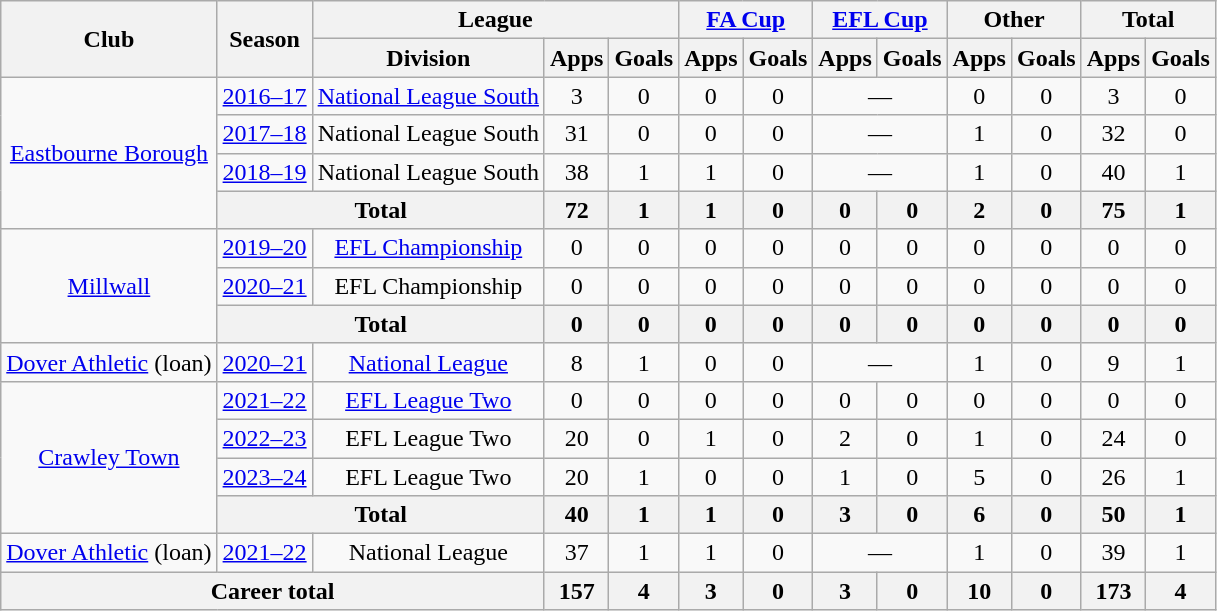<table class="wikitable" style="text-align: center">
<tr>
<th rowspan="2">Club</th>
<th rowspan="2">Season</th>
<th colspan="3">League</th>
<th colspan="2"><a href='#'>FA Cup</a></th>
<th colspan="2"><a href='#'>EFL Cup</a></th>
<th colspan="2">Other</th>
<th colspan="2">Total</th>
</tr>
<tr>
<th>Division</th>
<th>Apps</th>
<th>Goals</th>
<th>Apps</th>
<th>Goals</th>
<th>Apps</th>
<th>Goals</th>
<th>Apps</th>
<th>Goals</th>
<th>Apps</th>
<th>Goals</th>
</tr>
<tr>
<td rowspan="4"><a href='#'>Eastbourne Borough</a></td>
<td><a href='#'>2016–17</a></td>
<td><a href='#'>National League South</a></td>
<td>3</td>
<td>0</td>
<td>0</td>
<td>0</td>
<td colspan="2">—</td>
<td>0</td>
<td>0</td>
<td>3</td>
<td>0</td>
</tr>
<tr>
<td><a href='#'>2017–18</a></td>
<td>National League South</td>
<td>31</td>
<td>0</td>
<td>0</td>
<td>0</td>
<td colspan="2">—</td>
<td>1</td>
<td>0</td>
<td>32</td>
<td>0</td>
</tr>
<tr>
<td><a href='#'>2018–19</a></td>
<td>National League South</td>
<td>38</td>
<td>1</td>
<td>1</td>
<td>0</td>
<td colspan="2">—</td>
<td>1</td>
<td>0</td>
<td>40</td>
<td>1</td>
</tr>
<tr>
<th colspan="2">Total</th>
<th>72</th>
<th>1</th>
<th>1</th>
<th>0</th>
<th>0</th>
<th>0</th>
<th>2</th>
<th>0</th>
<th>75</th>
<th>1</th>
</tr>
<tr>
<td rowspan="3"><a href='#'>Millwall</a></td>
<td><a href='#'>2019–20</a></td>
<td><a href='#'>EFL Championship</a></td>
<td>0</td>
<td>0</td>
<td>0</td>
<td>0</td>
<td>0</td>
<td>0</td>
<td>0</td>
<td>0</td>
<td>0</td>
<td>0</td>
</tr>
<tr>
<td><a href='#'>2020–21</a></td>
<td>EFL Championship</td>
<td>0</td>
<td>0</td>
<td>0</td>
<td>0</td>
<td>0</td>
<td>0</td>
<td>0</td>
<td>0</td>
<td>0</td>
<td>0</td>
</tr>
<tr>
<th colspan="2">Total</th>
<th>0</th>
<th>0</th>
<th>0</th>
<th>0</th>
<th>0</th>
<th>0</th>
<th>0</th>
<th>0</th>
<th>0</th>
<th>0</th>
</tr>
<tr>
<td><a href='#'>Dover Athletic</a> (loan)</td>
<td><a href='#'>2020–21</a></td>
<td><a href='#'>National League</a></td>
<td>8</td>
<td>1</td>
<td>0</td>
<td>0</td>
<td colspan="2">—</td>
<td>1</td>
<td>0</td>
<td>9</td>
<td>1</td>
</tr>
<tr>
<td rowspan="4"><a href='#'>Crawley Town</a></td>
<td><a href='#'>2021–22</a></td>
<td><a href='#'>EFL League Two</a></td>
<td>0</td>
<td>0</td>
<td>0</td>
<td>0</td>
<td>0</td>
<td>0</td>
<td>0</td>
<td>0</td>
<td>0</td>
<td>0</td>
</tr>
<tr>
<td><a href='#'>2022–23</a></td>
<td>EFL League Two</td>
<td>20</td>
<td>0</td>
<td>1</td>
<td>0</td>
<td>2</td>
<td>0</td>
<td>1</td>
<td>0</td>
<td>24</td>
<td>0</td>
</tr>
<tr>
<td><a href='#'>2023–24</a></td>
<td>EFL League Two</td>
<td>20</td>
<td>1</td>
<td>0</td>
<td>0</td>
<td>1</td>
<td>0</td>
<td>5</td>
<td>0</td>
<td>26</td>
<td>1</td>
</tr>
<tr>
<th colspan="2">Total</th>
<th>40</th>
<th>1</th>
<th>1</th>
<th>0</th>
<th>3</th>
<th>0</th>
<th>6</th>
<th>0</th>
<th>50</th>
<th>1</th>
</tr>
<tr>
<td><a href='#'>Dover Athletic</a> (loan)</td>
<td><a href='#'>2021–22</a></td>
<td>National League</td>
<td>37</td>
<td>1</td>
<td>1</td>
<td>0</td>
<td colspan="2">—</td>
<td>1</td>
<td>0</td>
<td>39</td>
<td>1</td>
</tr>
<tr>
<th colspan="3">Career total</th>
<th>157</th>
<th>4</th>
<th>3</th>
<th>0</th>
<th>3</th>
<th>0</th>
<th>10</th>
<th>0</th>
<th>173</th>
<th>4</th>
</tr>
</table>
